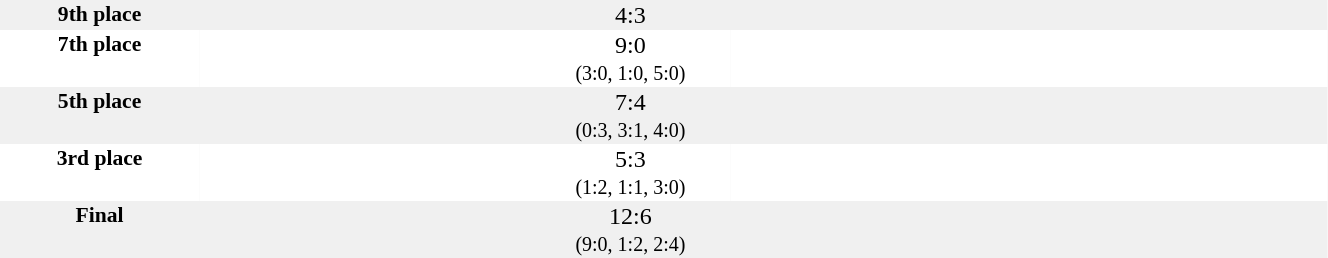<table style="width: 70%; background: #F0F0F0;" cellspacing="0">
<tr valign="top">
<td align="center" width="15%" style="font-size:90%;"><strong>9th place</strong></td>
<td width="25%" align="right"></td>
<td width="15%" align="center">4:3</td>
<td width="25%" align="left"></td>
<td style="font-size:85%;"></td>
</tr>
<tr style="background: #FFFFFF;" valign="top">
<td align="center" width="15%" style="font-size:90%;"><strong>7th place</strong></td>
<td width="25%" align="right"></td>
<td width="15%" align="center">9:0<br><small>(3:0, 1:0, 5:0)</small></td>
<td width="25%" align="left"></td>
<td style="font-size:85%;"></td>
</tr>
<tr valign="top">
<td align="center" style="font-size:90%;"><strong>5th place</strong></td>
<td align="right"></td>
<td align="center">7:4<br><small>(0:3, 3:1, 4:0)</small></td>
<td align="left"></td>
<td style="font-size:85%;"></td>
</tr>
<tr style="background: #FFFFFF;" valign="top">
<td align="center" width="15%" style="font-size:90%;"><strong>3rd place</strong></td>
<td align="right"></td>
<td align="center">5:3<br><small>(1:2, 1:1, 3:0)</small></td>
<td align="left"></td>
<td style="font-size:85%;"></td>
</tr>
<tr valign="top">
<td align="center" style="font-size:90%;"><strong>Final</strong></td>
<td align="right"></td>
<td align="center">12:6<br><small>(9:0, 1:2, 2:4)</small></td>
<td align="left"></td>
<td style="font-size:85%;"></td>
</tr>
</table>
